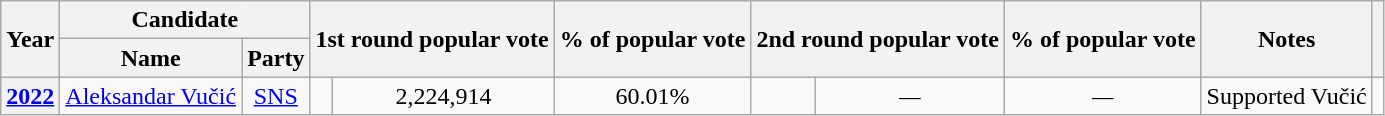<table class="wikitable" style="text-align:center">
<tr>
<th rowspan="2">Year</th>
<th colspan="2">Candidate</th>
<th rowspan="2" colspan="2">1st round popular vote</th>
<th rowspan="2">% of popular vote</th>
<th rowspan="2" colspan="2">2nd round popular vote</th>
<th rowspan="2">% of popular vote</th>
<th rowspan="2">Notes</th>
<th rowspan="2"></th>
</tr>
<tr>
<th>Name</th>
<th>Party</th>
</tr>
<tr>
<th><a href='#'>2022</a></th>
<td><a href='#'>Aleksandar Vučić</a></td>
<td><a href='#'>SNS</a></td>
<td></td>
<td>2,224,914</td>
<td>60.01%</td>
<td></td>
<td><em>—</em></td>
<td><em>—</em></td>
<td>Supported Vučić</td>
<td></td>
</tr>
</table>
